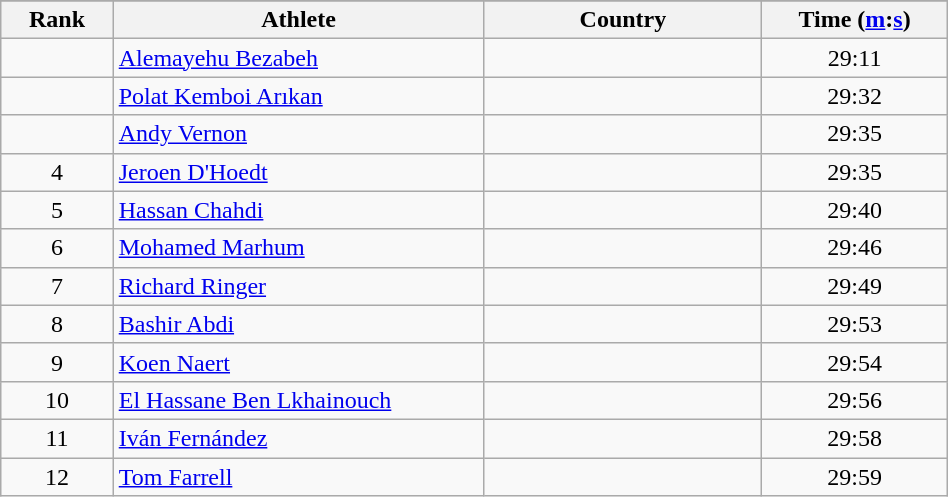<table class="wikitable" style="text-align:center;" width="50%">
<tr>
</tr>
<tr>
<th width=5%>Rank</th>
<th width=20%>Athlete</th>
<th width=15%>Country</th>
<th width=10%>Time (<a href='#'>m</a>:<a href='#'>s</a>)</th>
</tr>
<tr>
<td></td>
<td align="left"><a href='#'>Alemayehu Bezabeh</a></td>
<td align="left"></td>
<td>29:11</td>
</tr>
<tr>
<td></td>
<td align="left"><a href='#'>Polat Kemboi Arıkan</a></td>
<td align="left"></td>
<td>29:32</td>
</tr>
<tr>
<td></td>
<td align="left"><a href='#'>Andy Vernon</a></td>
<td align="left"></td>
<td>29:35</td>
</tr>
<tr>
<td>4</td>
<td align="left"><a href='#'>Jeroen D'Hoedt</a></td>
<td align="left"></td>
<td>29:35</td>
</tr>
<tr>
<td>5</td>
<td align="left"><a href='#'>Hassan Chahdi</a></td>
<td align="left"></td>
<td>29:40</td>
</tr>
<tr>
<td>6</td>
<td align="left"><a href='#'>Mohamed Marhum</a></td>
<td align="left"></td>
<td>29:46</td>
</tr>
<tr>
<td>7</td>
<td align="left"><a href='#'>Richard Ringer</a></td>
<td align="left"></td>
<td>29:49</td>
</tr>
<tr>
<td>8</td>
<td align="left"><a href='#'>Bashir Abdi</a></td>
<td align="left"></td>
<td>29:53</td>
</tr>
<tr>
<td>9</td>
<td align="left"><a href='#'>Koen Naert</a></td>
<td align="left"></td>
<td>29:54</td>
</tr>
<tr>
<td>10</td>
<td align="left"><a href='#'>El Hassane Ben Lkhainouch</a></td>
<td align="left"></td>
<td>29:56</td>
</tr>
<tr>
<td>11</td>
<td align="left"><a href='#'>Iván Fernández</a></td>
<td align="left"></td>
<td>29:58</td>
</tr>
<tr>
<td>12</td>
<td align="left"><a href='#'>Tom Farrell</a></td>
<td align="left"></td>
<td>29:59</td>
</tr>
</table>
